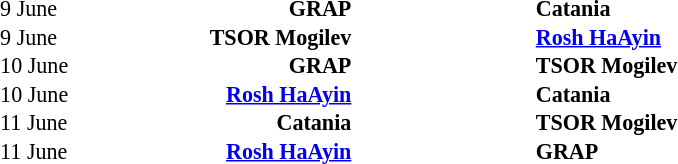<table>
<tr style="vertical-align:top">
<td style="min-width:44em;" width=50%><br></td>
<td style="min-width:36em;"><br><table width=100%  style="font-size:92%; font-weight:bold; white-space: nowrap" cellspacing=0>
<tr>
<td width=8% rowspan=7></td>
<td width=10% height=15></td>
<td width=3% rowspan=7></td>
<td width=28%></td>
<td width=3% rowspan=7></td>
<td width=15%></td>
<td width=3% rowspan=7></td>
<td width=28%></td>
<td width=2% rowspan=7></td>
</tr>
<tr>
<td style="font-weight:normal">9 June</td>
<td align=right>GRAP </td>
<td align=center></td>
<td align=left> Catania</td>
</tr>
<tr>
<td style="font-weight:normal">9 June</td>
<td align=right>TSOR Mogilev </td>
<td align=center></td>
<td align=left> <a href='#'>Rosh HaAyin</a></td>
</tr>
<tr>
<td style="font-weight:normal">10 June</td>
<td align=right>GRAP </td>
<td align=center></td>
<td align=left> TSOR Mogilev</td>
</tr>
<tr>
<td style="font-weight:normal">10 June</td>
<td align=right><a href='#'>Rosh HaAyin</a> </td>
<td align=center></td>
<td align=left> Catania</td>
</tr>
<tr>
<td style="font-weight:normal">11 June</td>
<td align=right>Catania </td>
<td align=center></td>
<td align=left> TSOR Mogilev</td>
</tr>
<tr>
<td style="font-weight:normal">11 June</td>
<td align=right><a href='#'>Rosh HaAyin</a> </td>
<td align=center></td>
<td align=left> GRAP</td>
</tr>
</table>
</td>
</tr>
</table>
